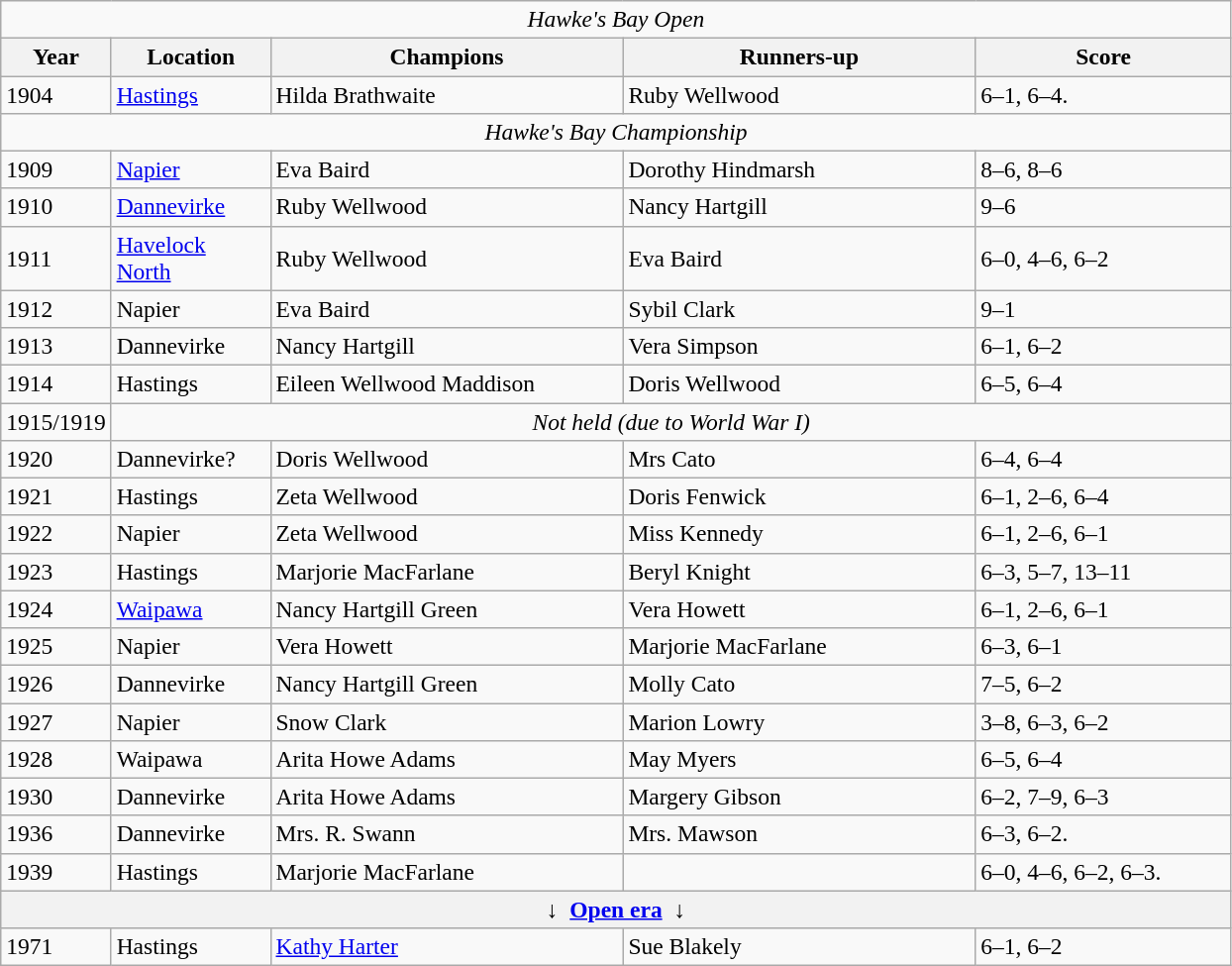<table class="wikitable" style="font-size:98%;">
<tr>
<td colspan=5 align=center><em>Hawke's Bay Open</em></td>
</tr>
<tr>
<th style="width:60px;">Year</th>
<th style="width:100px;">Location</th>
<th style="width:230px;">Champions</th>
<th style="width:230px;">Runners-up</th>
<th style="width:165px;">Score</th>
</tr>
<tr>
<td>1904</td>
<td><a href='#'>Hastings</a></td>
<td> Hilda Brathwaite</td>
<td> Ruby Wellwood</td>
<td>6–1, 6–4.</td>
</tr>
<tr>
<td colspan=5 align=center><em>Hawke's Bay Championship</em></td>
</tr>
<tr>
<td>1909</td>
<td><a href='#'>Napier</a></td>
<td> Eva Baird</td>
<td> Dorothy Hindmarsh</td>
<td>8–6, 8–6</td>
</tr>
<tr>
<td>1910</td>
<td><a href='#'>Dannevirke</a></td>
<td> Ruby Wellwood</td>
<td> Nancy Hartgill</td>
<td>9–6</td>
</tr>
<tr>
<td>1911</td>
<td><a href='#'>Havelock North</a></td>
<td> Ruby Wellwood</td>
<td> Eva Baird</td>
<td>6–0, 4–6, 6–2</td>
</tr>
<tr>
<td>1912</td>
<td>Napier</td>
<td> Eva Baird</td>
<td> Sybil Clark</td>
<td>9–1</td>
</tr>
<tr>
<td>1913</td>
<td>Dannevirke</td>
<td> Nancy Hartgill</td>
<td> Vera Simpson</td>
<td>6–1, 6–2</td>
</tr>
<tr>
<td>1914</td>
<td>Hastings</td>
<td> Eileen Wellwood Maddison</td>
<td> Doris Wellwood</td>
<td>6–5, 6–4</td>
</tr>
<tr>
<td>1915/1919</td>
<td colspan=5 align=center><em>Not held (due to World War I)</em></td>
</tr>
<tr>
<td>1920</td>
<td>Dannevirke?</td>
<td> Doris Wellwood</td>
<td> Mrs Cato</td>
<td>6–4, 6–4</td>
</tr>
<tr>
<td>1921</td>
<td>Hastings</td>
<td> Zeta Wellwood</td>
<td> Doris Fenwick</td>
<td>6–1, 2–6, 6–4</td>
</tr>
<tr>
<td>1922</td>
<td>Napier</td>
<td> Zeta Wellwood</td>
<td> Miss Kennedy</td>
<td>6–1, 2–6, 6–1</td>
</tr>
<tr>
<td>1923</td>
<td>Hastings</td>
<td> Marjorie MacFarlane</td>
<td> Beryl Knight</td>
<td>6–3, 5–7, 13–11</td>
</tr>
<tr>
<td>1924</td>
<td><a href='#'>Waipawa</a></td>
<td> Nancy Hartgill Green</td>
<td> Vera Howett</td>
<td>6–1, 2–6, 6–1</td>
</tr>
<tr>
<td>1925</td>
<td>Napier</td>
<td> Vera Howett</td>
<td> Marjorie MacFarlane</td>
<td>6–3, 6–1</td>
</tr>
<tr>
<td>1926</td>
<td>Dannevirke</td>
<td> Nancy Hartgill Green</td>
<td> Molly Cato</td>
<td>7–5, 6–2</td>
</tr>
<tr>
<td>1927</td>
<td>Napier</td>
<td> Snow Clark</td>
<td> Marion Lowry</td>
<td>3–8, 6–3, 6–2</td>
</tr>
<tr>
<td>1928</td>
<td>Waipawa</td>
<td> Arita Howe Adams</td>
<td> May Myers</td>
<td>6–5, 6–4</td>
</tr>
<tr>
<td>1930</td>
<td>Dannevirke</td>
<td> Arita Howe Adams</td>
<td> Margery Gibson</td>
<td>6–2, 7–9, 6–3</td>
</tr>
<tr>
<td>1936</td>
<td>Dannevirke</td>
<td> Mrs. R. Swann</td>
<td> Mrs. Mawson</td>
<td>6–3, 6–2.</td>
</tr>
<tr>
<td>1939</td>
<td>Hastings</td>
<td> Marjorie MacFarlane</td>
<td></td>
<td>6–0, 4–6, 6–2, 6–3.</td>
</tr>
<tr>
<th colspan=5 align=center>↓  <a href='#'>Open era</a>  ↓</th>
</tr>
<tr>
<td>1971</td>
<td>Hastings</td>
<td> <a href='#'>Kathy Harter</a></td>
<td> Sue Blakely</td>
<td>6–1, 6–2</td>
</tr>
</table>
